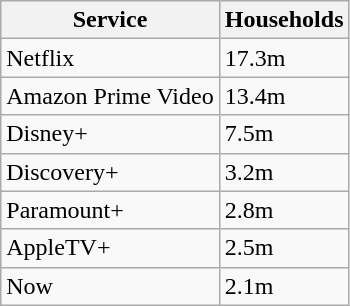<table class="wikitable">
<tr>
<th>Service</th>
<th>Households</th>
</tr>
<tr>
<td>Netflix</td>
<td>17.3m</td>
</tr>
<tr>
<td>Amazon Prime Video</td>
<td>13.4m</td>
</tr>
<tr>
<td>Disney+</td>
<td>7.5m</td>
</tr>
<tr>
<td>Discovery+</td>
<td>3.2m</td>
</tr>
<tr>
<td>Paramount+</td>
<td>2.8m</td>
</tr>
<tr>
<td>AppleTV+</td>
<td>2.5m</td>
</tr>
<tr>
<td>Now</td>
<td>2.1m</td>
</tr>
</table>
